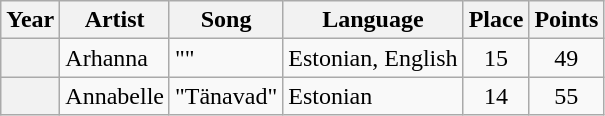<table class="wikitable sortable plainrowheaders">
<tr>
<th scope="col">Year</th>
<th scope="col">Artist</th>
<th scope="col">Song</th>
<th scope="col">Language</th>
<th scope="col" data-sort-type="number">Place</th>
<th scope="col" data-sort-type="number">Points</th>
</tr>
<tr>
<th scope="row" style="text-align:center;"></th>
<td>Arhanna</td>
<td>""</td>
<td>Estonian, English</td>
<td style="text-align:center;">15</td>
<td style="text-align:center;">49</td>
</tr>
<tr>
<th scope="row" style="text-align:center;"></th>
<td>Annabelle</td>
<td>"Tänavad"</td>
<td>Estonian</td>
<td style="text-align:center;">14</td>
<td style="text-align:center;">55</td>
</tr>
</table>
